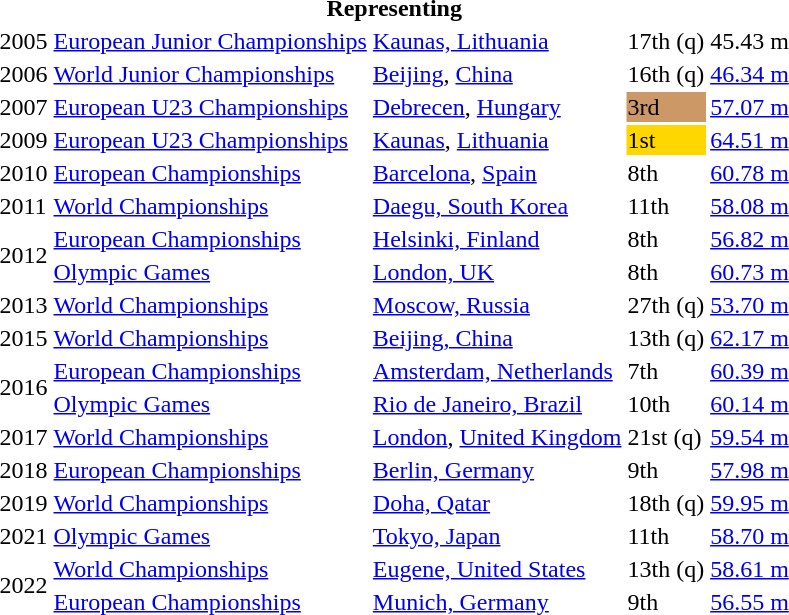<table>
<tr>
<th colspan="6">Representing </th>
</tr>
<tr>
<td>2005</td>
<td><a href='#'>European Junior Championships</a></td>
<td><a href='#'>Kaunas, Lithuania</a></td>
<td>17th (q)</td>
<td>45.43 m</td>
</tr>
<tr>
<td>2006</td>
<td><a href='#'>World Junior Championships</a></td>
<td><a href='#'>Beijing</a>, <a href='#'>China</a></td>
<td>16th (q)</td>
<td><a href='#'>46.34 m</a></td>
</tr>
<tr>
<td>2007</td>
<td><a href='#'>European U23 Championships</a></td>
<td><a href='#'>Debrecen</a>, <a href='#'>Hungary</a></td>
<td bgcolor="CC9966">3rd</td>
<td><a href='#'>57.07 m</a></td>
</tr>
<tr>
<td>2009</td>
<td><a href='#'>European U23 Championships</a></td>
<td><a href='#'>Kaunas</a>, <a href='#'>Lithuania</a></td>
<td bgcolor="gold">1st</td>
<td><a href='#'>64.51 m</a></td>
</tr>
<tr>
<td>2010</td>
<td><a href='#'>European Championships</a></td>
<td><a href='#'>Barcelona</a>, <a href='#'>Spain</a></td>
<td>8th</td>
<td><a href='#'>60.78 m</a></td>
</tr>
<tr>
<td>2011</td>
<td><a href='#'>World Championships</a></td>
<td><a href='#'>Daegu, South Korea</a></td>
<td>11th</td>
<td><a href='#'>58.08 m</a></td>
</tr>
<tr>
<td rowspan=2>2012</td>
<td><a href='#'>European Championships</a></td>
<td><a href='#'>Helsinki, Finland</a></td>
<td>8th</td>
<td><a href='#'>56.82 m</a></td>
</tr>
<tr>
<td><a href='#'>Olympic Games</a></td>
<td><a href='#'>London, UK</a></td>
<td>8th</td>
<td><a href='#'>60.73 m</a></td>
</tr>
<tr>
<td>2013</td>
<td><a href='#'>World Championships</a></td>
<td><a href='#'>Moscow, Russia</a></td>
<td>27th (q)</td>
<td><a href='#'>53.70 m</a></td>
</tr>
<tr>
<td>2015</td>
<td><a href='#'>World Championships</a></td>
<td><a href='#'>Beijing, China</a></td>
<td>13th (q)</td>
<td><a href='#'>62.17 m</a></td>
</tr>
<tr>
<td rowspan=2>2016</td>
<td><a href='#'>European Championships</a></td>
<td><a href='#'>Amsterdam, Netherlands</a></td>
<td>7th</td>
<td><a href='#'>60.39 m</a></td>
</tr>
<tr>
<td><a href='#'>Olympic Games</a></td>
<td><a href='#'>Rio de Janeiro, Brazil</a></td>
<td>10th</td>
<td><a href='#'>60.14 m</a></td>
</tr>
<tr>
<td>2017</td>
<td><a href='#'>World Championships</a></td>
<td><a href='#'>London</a>, <a href='#'>United Kingdom</a></td>
<td>21st (q)</td>
<td><a href='#'>59.54 m</a></td>
</tr>
<tr>
<td>2018</td>
<td><a href='#'>European Championships</a></td>
<td><a href='#'>Berlin, Germany</a></td>
<td>9th</td>
<td><a href='#'>57.98 m</a></td>
</tr>
<tr>
<td>2019</td>
<td><a href='#'>World Championships</a></td>
<td><a href='#'>Doha, Qatar</a></td>
<td>18th (q)</td>
<td><a href='#'>59.95 m</a></td>
</tr>
<tr>
<td>2021</td>
<td><a href='#'>Olympic Games</a></td>
<td><a href='#'>Tokyo, Japan</a></td>
<td>11th</td>
<td><a href='#'>58.70 m</a></td>
</tr>
<tr>
<td rowspan=2>2022</td>
<td><a href='#'>World Championships</a></td>
<td><a href='#'>Eugene, United States</a></td>
<td>13th (q)</td>
<td><a href='#'>58.61 m</a></td>
</tr>
<tr>
<td><a href='#'>European Championships</a></td>
<td><a href='#'>Munich, Germany</a></td>
<td>9th</td>
<td><a href='#'>56.55 m</a></td>
</tr>
</table>
